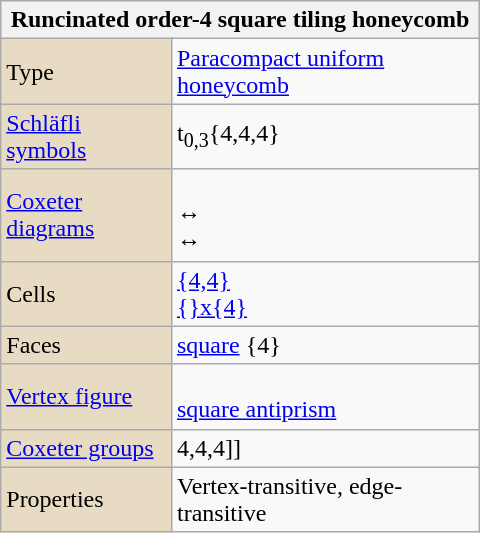<table class="wikitable" align="right" style="margin-left:10px" width="320">
<tr>
<th bgcolor=#e7dcc3 colspan=2>Runcinated order-4 square tiling honeycomb</th>
</tr>
<tr>
<td bgcolor=#e7dcc3>Type</td>
<td><a href='#'>Paracompact uniform honeycomb</a></td>
</tr>
<tr>
<td bgcolor=#e7dcc3><a href='#'>Schläfli symbols</a></td>
<td>t<sub>0,3</sub>{4,4,4}</td>
</tr>
<tr>
<td bgcolor=#e7dcc3><a href='#'>Coxeter diagrams</a></td>
<td><br> ↔ <br> ↔ </td>
</tr>
<tr>
<td bgcolor=#e7dcc3>Cells</td>
<td><a href='#'>{4,4}</a> <br><a href='#'>{}x{4}</a> </td>
</tr>
<tr>
<td bgcolor=#e7dcc3>Faces</td>
<td><a href='#'>square</a> {4}</td>
</tr>
<tr>
<td bgcolor=#e7dcc3><a href='#'>Vertex figure</a></td>
<td><br><a href='#'>square antiprism</a></td>
</tr>
<tr>
<td bgcolor=#e7dcc3><a href='#'>Coxeter groups</a></td>
<td>4,4,4]]</td>
</tr>
<tr>
<td bgcolor=#e7dcc3>Properties</td>
<td>Vertex-transitive, edge-transitive</td>
</tr>
</table>
